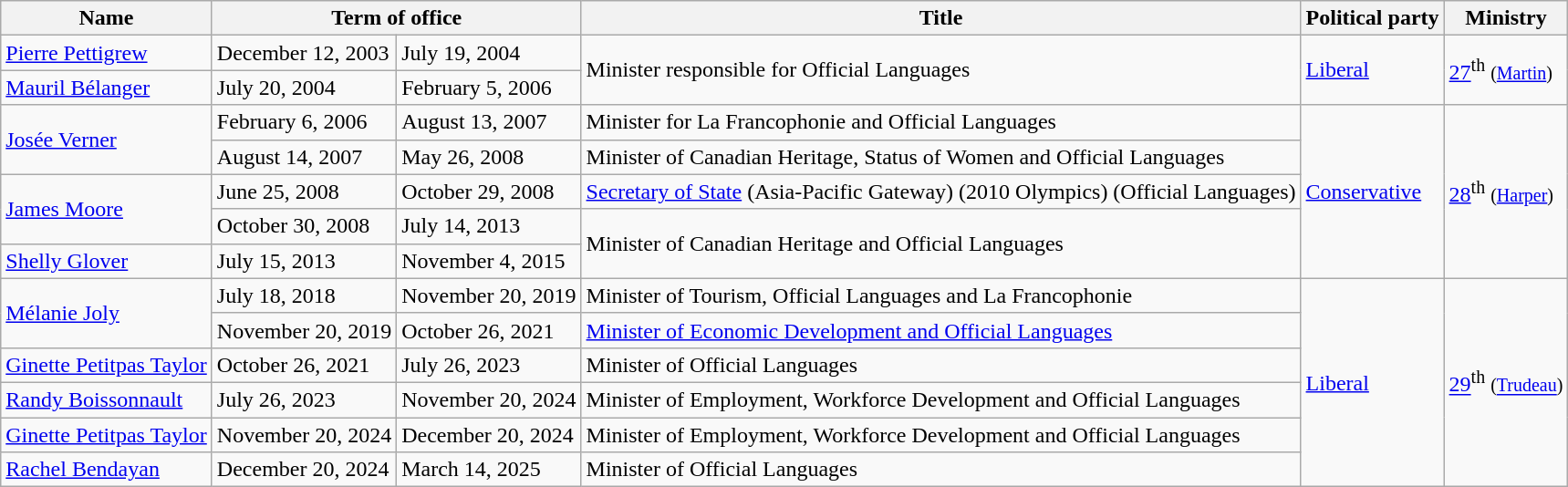<table class="wikitable">
<tr>
<th>Name</th>
<th colspan="2">Term of office</th>
<th>Title</th>
<th>Political party</th>
<th>Ministry</th>
</tr>
<tr>
<td><a href='#'>Pierre Pettigrew</a></td>
<td>December 12, 2003</td>
<td>July 19, 2004</td>
<td rowspan="2">Minister responsible for Official Languages</td>
<td rowspan="2"><a href='#'>Liberal</a></td>
<td rowspan="2"><a href='#'>27</a><sup>th</sup> <small>(<a href='#'>Martin</a>)</small></td>
</tr>
<tr>
<td><a href='#'>Mauril Bélanger</a></td>
<td>July 20, 2004</td>
<td>February 5, 2006</td>
</tr>
<tr>
<td rowspan="2"><a href='#'>Josée Verner</a></td>
<td>February 6, 2006</td>
<td>August 13, 2007</td>
<td>Minister for La Francophonie and Official Languages</td>
<td rowspan="5"><a href='#'>Conservative</a></td>
<td rowspan="5"><a href='#'>28</a><sup>th</sup> <small>(<a href='#'>Harper</a>)</small></td>
</tr>
<tr>
<td>August 14, 2007</td>
<td>May 26, 2008</td>
<td>Minister of Canadian Heritage, Status of Women and Official Languages</td>
</tr>
<tr>
<td rowspan="2"><a href='#'>James Moore</a></td>
<td>June 25, 2008</td>
<td>October 29, 2008</td>
<td><a href='#'>Secretary of State</a> (Asia-Pacific Gateway) (2010 Olympics) (Official Languages)</td>
</tr>
<tr>
<td>October 30, 2008</td>
<td>July 14, 2013</td>
<td rowspan="2">Minister of Canadian Heritage and Official Languages</td>
</tr>
<tr>
<td><a href='#'>Shelly Glover</a></td>
<td>July 15, 2013</td>
<td>November 4, 2015</td>
</tr>
<tr>
<td rowspan="2"><a href='#'>Mélanie Joly</a></td>
<td>July 18, 2018</td>
<td>November 20, 2019</td>
<td>Minister of Tourism, Official Languages and La Francophonie</td>
<td rowspan="6"><a href='#'>Liberal</a></td>
<td rowspan="6"><a href='#'>29</a><sup>th</sup> <small>(<a href='#'>Trudeau</a>)</small></td>
</tr>
<tr>
<td>November 20, 2019</td>
<td>October 26, 2021</td>
<td><a href='#'>Minister of Economic Development and Official Languages</a></td>
</tr>
<tr>
<td><a href='#'>Ginette Petitpas Taylor</a></td>
<td>October 26, 2021</td>
<td>July 26, 2023</td>
<td>Minister of Official Languages</td>
</tr>
<tr>
<td><a href='#'>Randy Boissonnault</a></td>
<td>July 26, 2023</td>
<td>November 20, 2024</td>
<td>Minister of Employment, Workforce Development and Official Languages</td>
</tr>
<tr>
<td><a href='#'>Ginette Petitpas Taylor</a></td>
<td>November 20, 2024</td>
<td>December 20, 2024</td>
<td>Minister of Employment, Workforce Development and Official Languages</td>
</tr>
<tr>
<td><a href='#'>Rachel Bendayan</a></td>
<td>December 20, 2024</td>
<td>March 14, 2025</td>
<td>Minister of Official Languages</td>
</tr>
</table>
